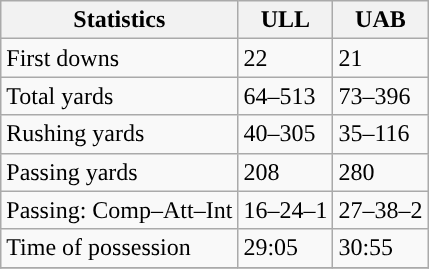<table class="wikitable" style="float: left;">
<tr>
<th>Statistics</th>
<th>ULL</th>
<th>UAB</th>
</tr>
<tr>
<td>First downs</td>
<td>22</td>
<td>21</td>
</tr>
<tr>
<td>Total yards</td>
<td>64–513</td>
<td>73–396</td>
</tr>
<tr>
<td>Rushing yards</td>
<td>40–305</td>
<td>35–116</td>
</tr>
<tr>
<td>Passing yards</td>
<td>208</td>
<td>280</td>
</tr>
<tr>
<td>Passing: Comp–Att–Int</td>
<td>16–24–1</td>
<td>27–38–2</td>
</tr>
<tr>
<td>Time of possession</td>
<td>29:05</td>
<td>30:55</td>
</tr>
<tr>
</tr>
</table>
